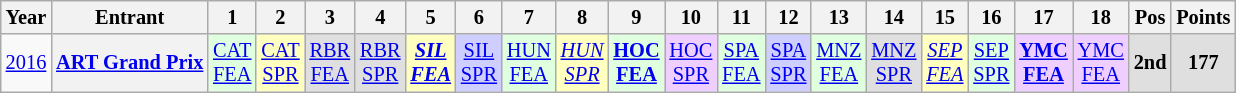<table class="wikitable" style="text-align:center; font-size:85%">
<tr>
<th>Year</th>
<th>Entrant</th>
<th>1</th>
<th>2</th>
<th>3</th>
<th>4</th>
<th>5</th>
<th>6</th>
<th>7</th>
<th>8</th>
<th>9</th>
<th>10</th>
<th>11</th>
<th>12</th>
<th>13</th>
<th>14</th>
<th>15</th>
<th>16</th>
<th>17</th>
<th>18</th>
<th>Pos</th>
<th>Points</th>
</tr>
<tr>
<td id=2016R><a href='#'>2016</a></td>
<th nowrap><a href='#'>ART Grand Prix</a></th>
<td style="background:#DFFFDF;"><a href='#'>CAT<br>FEA</a><br></td>
<td style="background:#FFFFBF;"><a href='#'>CAT<br>SPR</a><br></td>
<td style="background:#DFDFDF;"><a href='#'>RBR<br>FEA</a><br></td>
<td style="background:#DFDFDF;"><a href='#'>RBR<br>SPR</a><br></td>
<td style="background:#FFFFBF;"><strong><em><a href='#'>SIL<br>FEA</a></em></strong><br></td>
<td style="background:#CFCFFF;"><a href='#'>SIL<br>SPR</a><br></td>
<td style="background:#DFFFDF;"><a href='#'>HUN<br>FEA</a><br></td>
<td style="background:#FFFFBF;"><em><a href='#'>HUN<br>SPR</a></em><br></td>
<td style="background:#DFFFDF;"><strong><a href='#'>HOC<br>FEA</a></strong><br></td>
<td style="background:#EFCFFF;"><a href='#'>HOC<br>SPR</a><br></td>
<td style="background:#DFFFDF;"><a href='#'>SPA<br>FEA</a><br></td>
<td style="background:#CFCFFF;"><a href='#'>SPA<br>SPR</a><br></td>
<td style="background:#DFFFDF;"><a href='#'>MNZ<br>FEA</a><br></td>
<td style="background:#DFDFDF;"><a href='#'>MNZ<br>SPR</a><br></td>
<td style="background:#FFFFBF;"><em><a href='#'>SEP<br>FEA</a></em><br></td>
<td style="background:#DFFFDF;"><a href='#'>SEP<br>SPR</a><br></td>
<td style="background:#EFCFFF;"><strong><a href='#'>YMC<br>FEA</a></strong><br></td>
<td style="background:#EFCFFF;"><a href='#'>YMC<br>FEA</a><br></td>
<th style="background:#DFDFDF;">2nd</th>
<th style="background:#DFDFDF;">177</th>
</tr>
</table>
